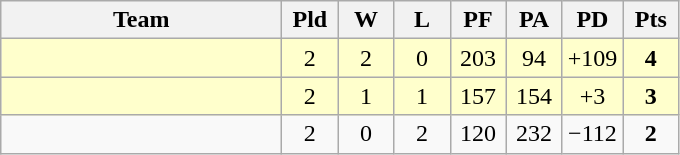<table class=wikitable style="text-align:center">
<tr>
<th width=180>Team</th>
<th width=30>Pld</th>
<th width=30>W</th>
<th width=30>L</th>
<th width=30>PF</th>
<th width=30>PA</th>
<th width=30>PD</th>
<th width=30>Pts</th>
</tr>
<tr align=center bgcolor="#ffffcc">
<td align=left></td>
<td>2</td>
<td>2</td>
<td>0</td>
<td>203</td>
<td>94</td>
<td>+109</td>
<td><strong>4</strong></td>
</tr>
<tr align=center bgcolor="#ffffcc">
<td align=left></td>
<td>2</td>
<td>1</td>
<td>1</td>
<td>157</td>
<td>154</td>
<td>+3</td>
<td><strong>3</strong></td>
</tr>
<tr align=center>
<td align=left></td>
<td>2</td>
<td>0</td>
<td>2</td>
<td>120</td>
<td>232</td>
<td>−112</td>
<td><strong>2</strong></td>
</tr>
</table>
